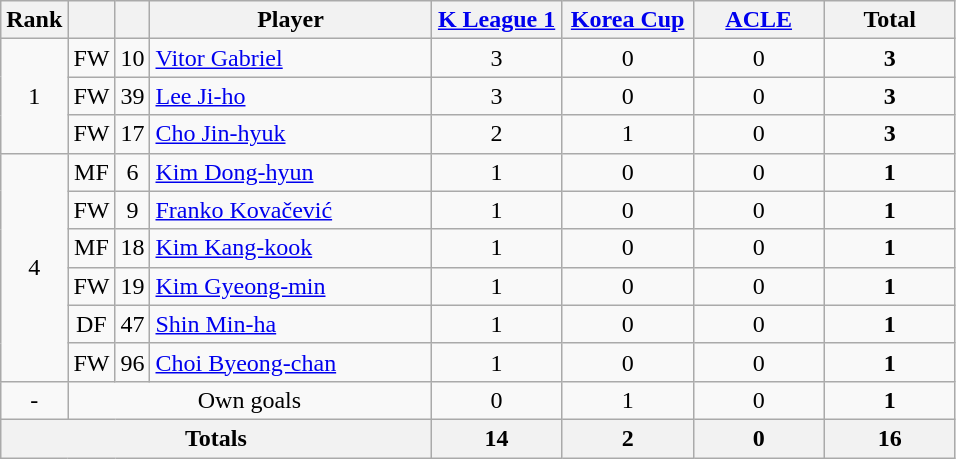<table class="wikitable sortable" style="text-align: center;">
<tr>
<th width=10>Rank</th>
<th width=10></th>
<th width=10></th>
<th width=180>Player</th>
<th width=80><a href='#'>K League 1</a></th>
<th width=80><a href='#'>Korea Cup</a></th>
<th width=80><a href='#'>ACLE</a></th>
<th width=80>Total</th>
</tr>
<tr>
<td rowspan="3">1</td>
<td>FW</td>
<td>10</td>
<td align=left> <a href='#'>Vitor Gabriel</a></td>
<td>3</td>
<td>0</td>
<td>0</td>
<td><strong>3</strong></td>
</tr>
<tr>
<td>FW</td>
<td>39</td>
<td align=left> <a href='#'>Lee Ji-ho</a></td>
<td>3</td>
<td>0</td>
<td>0</td>
<td><strong>3</strong></td>
</tr>
<tr>
<td>FW</td>
<td>17</td>
<td align=left> <a href='#'>Cho Jin-hyuk</a></td>
<td>2</td>
<td>1</td>
<td>0</td>
<td><strong>3</strong></td>
</tr>
<tr>
<td rowspan="6">4</td>
<td>MF</td>
<td>6</td>
<td align=left> <a href='#'>Kim Dong-hyun</a></td>
<td>1</td>
<td>0</td>
<td>0</td>
<td><strong>1</strong></td>
</tr>
<tr>
<td>FW</td>
<td>9</td>
<td align=left> <a href='#'>Franko Kovačević</a></td>
<td>1</td>
<td>0</td>
<td>0</td>
<td><strong>1</strong></td>
</tr>
<tr>
<td>MF</td>
<td>18</td>
<td align=left> <a href='#'>Kim Kang-kook</a></td>
<td>1</td>
<td>0</td>
<td>0</td>
<td><strong>1</strong></td>
</tr>
<tr>
<td>FW</td>
<td>19</td>
<td align=left> <a href='#'>Kim Gyeong-min</a></td>
<td>1</td>
<td>0</td>
<td>0</td>
<td><strong>1</strong></td>
</tr>
<tr>
<td>DF</td>
<td>47</td>
<td align=left> <a href='#'>Shin Min-ha</a></td>
<td>1</td>
<td>0</td>
<td>0</td>
<td><strong>1</strong></td>
</tr>
<tr>
<td>FW</td>
<td>96</td>
<td align=left> <a href='#'>Choi Byeong-chan</a></td>
<td>1</td>
<td>0</td>
<td>0</td>
<td><strong>1</strong></td>
</tr>
<tr>
<td>-</td>
<td colspan="3">Own goals</td>
<td>0</td>
<td>1</td>
<td>0</td>
<td><strong>1</strong></td>
</tr>
<tr>
<th colspan="4">Totals</th>
<th>14</th>
<th>2</th>
<th>0</th>
<th>16</th>
</tr>
</table>
